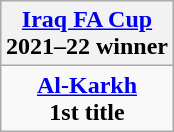<table class="wikitable" style="text-align: center; margin: 0 auto;">
<tr>
<th><a href='#'>Iraq FA Cup</a><br>2021–22 winner</th>
</tr>
<tr>
<td><strong><a href='#'>Al-Karkh</a></strong><br><strong>1st title</strong></td>
</tr>
</table>
